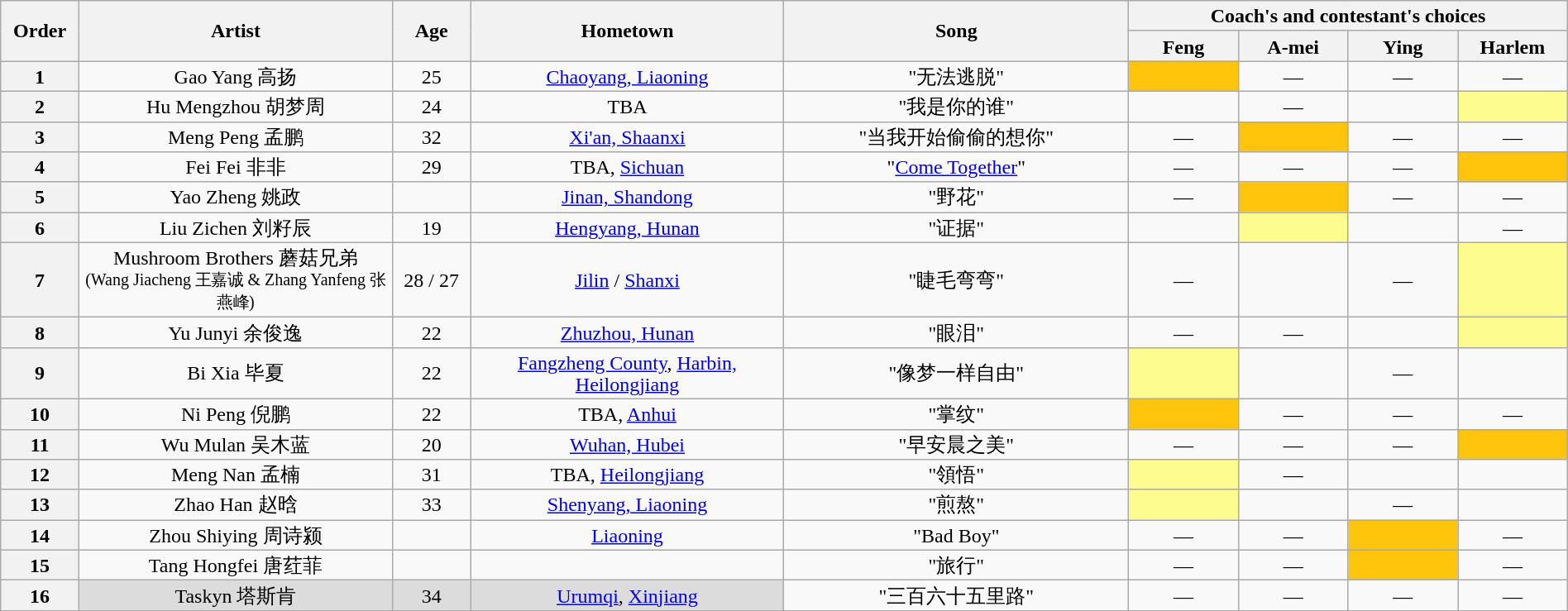<table class="wikitable" style="text-align:center; line-height:17px; width:100%;">
<tr>
<th scope="col" rowspan="2" style="width:05%;">Order</th>
<th scope="col" rowspan="2" style="width:20%;">Artist</th>
<th scope="col" rowspan="2" style="width:05%;">Age</th>
<th scope="col" rowspan="2" style="width:20%;">Hometown</th>
<th scope="col" rowspan="2" style="width:22%;">Song</th>
<th scope="col" colspan="4" style="width:28%;">Coach's and contestant's choices</th>
</tr>
<tr>
<th style="width:07%;">Feng</th>
<th style="width:07%;">A-mei</th>
<th style="width:07%;">Ying</th>
<th style="width:07%;">Harlem</th>
</tr>
<tr>
<th>1</th>
<td>Gao Yang 高扬</td>
<td>25</td>
<td><a href='#'>Chaoyang, Liaoning</a></td>
<td>"无法逃脱"</td>
<td style="background:#FFC40C;"><strong></strong></td>
<td>—</td>
<td>—</td>
<td>—</td>
</tr>
<tr>
<th>2</th>
<td>Hu Mengzhou 胡梦周</td>
<td>24</td>
<td>TBA</td>
<td>"我是你的谁"</td>
<td><strong></strong></td>
<td>—</td>
<td><strong></strong></td>
<td style="background:#fdfc8f;"><strong></strong></td>
</tr>
<tr>
<th>3</th>
<td>Meng Peng 孟鹏</td>
<td>32</td>
<td><a href='#'>Xi'an, Shaanxi</a></td>
<td>"当我开始偷偷的想你"</td>
<td>—</td>
<td style="background:#FFC40C;"><strong></strong></td>
<td>—</td>
<td>—</td>
</tr>
<tr>
<th>4</th>
<td>Fei Fei 非非</td>
<td>29</td>
<td>TBA, <a href='#'>Sichuan</a></td>
<td>"<a href='#'>Come Together</a>"</td>
<td>—</td>
<td>—</td>
<td>—</td>
<td style="background:#FFC40C;"><strong></strong></td>
</tr>
<tr>
<th>5</th>
<td>Yao Zheng 姚政</td>
<td></td>
<td><a href='#'>Jinan, Shandong</a></td>
<td>"野花"</td>
<td>—</td>
<td style="background:#FFC40C;"><strong></strong></td>
<td>—</td>
<td>—</td>
</tr>
<tr>
<th>6</th>
<td>Liu Zichen 刘籽辰</td>
<td>19</td>
<td><a href='#'>Hengyang, Hunan</a></td>
<td>"证据"</td>
<td><strong></strong></td>
<td style="background:#fdfc8f;"><strong></strong></td>
<td><strong></strong></td>
<td>—</td>
</tr>
<tr>
<th>7</th>
<td>Mushroom Brothers 蘑菇兄弟<br><small>(Wang Jiacheng 王嘉诚 & Zhang Yanfeng 张燕峰)</small></td>
<td>28 / 27</td>
<td><a href='#'>Jilin</a> / <a href='#'>Shanxi</a></td>
<td>"睫毛弯弯"</td>
<td>—</td>
<td><strong></strong></td>
<td>—</td>
<td style="background:#fdfc8f;"><strong></strong></td>
</tr>
<tr>
<th>8</th>
<td>Yu Junyi 余俊逸</td>
<td>22</td>
<td><a href='#'>Zhuzhou, Hunan</a></td>
<td>"眼泪"</td>
<td>—</td>
<td>—</td>
<td><strong></strong></td>
<td style="background:#fdfc8f;"><strong></strong></td>
</tr>
<tr>
<th>9</th>
<td>Bi Xia 毕夏</td>
<td>22</td>
<td><a href='#'>Fangzheng County</a>, <a href='#'>Harbin, Heilongjiang</a></td>
<td>"像梦一样自由"</td>
<td style="background:#fdfc8f;"><strong></strong></td>
<td><strong></strong></td>
<td>—</td>
<td><strong></strong></td>
</tr>
<tr>
<th>10</th>
<td>Ni Peng 倪鹏</td>
<td>22</td>
<td>TBA, <a href='#'>Anhui</a></td>
<td>"掌纹"</td>
<td style="background:#FFC40C;"><strong></strong></td>
<td>—</td>
<td>—</td>
<td>—</td>
</tr>
<tr>
<th>11</th>
<td>Wu Mulan 吴木蓝</td>
<td>20</td>
<td><a href='#'>Wuhan, Hubei</a></td>
<td>"早安晨之美"</td>
<td>—</td>
<td>—</td>
<td>—</td>
<td style="background:#FFC40C;"><strong></strong></td>
</tr>
<tr>
<th>12</th>
<td>Meng Nan 孟楠</td>
<td>31</td>
<td>TBA, <a href='#'>Heilongjiang</a></td>
<td>"領悟"</td>
<td style="background:#fdfc8f;"><strong></strong></td>
<td>—</td>
<td><strong></strong></td>
<td><strong></strong></td>
</tr>
<tr>
<th>13</th>
<td>Zhao Han 赵晗</td>
<td>33</td>
<td><a href='#'>Shenyang, Liaoning</a></td>
<td>"煎熬"</td>
<td style="background:#fdfc8f;"><strong></strong></td>
<td><strong></strong></td>
<td>—</td>
<td><strong></strong></td>
</tr>
<tr>
<th>14</th>
<td>Zhou Shiying 周诗颍</td>
<td></td>
<td><a href='#'>Liaoning</a></td>
<td>"Bad Boy"</td>
<td>—</td>
<td>—</td>
<td style="background:#FFC40C;"><strong></strong></td>
<td>—</td>
</tr>
<tr>
<th>15</th>
<td>Tang Hongfei 唐荭菲</td>
<td></td>
<td></td>
<td>"旅行"</td>
<td>—</td>
<td>—</td>
<td style="background:#FFC40C;"><strong></strong></td>
<td>—</td>
</tr>
<tr>
<th>16</th>
<td style="background:#DCDCDC;">Taskyn 塔斯肯</td>
<td style="background:#DCDCDC;">34</td>
<td style="background:#DCDCDC;"><a href='#'>Urumqi</a>, <a href='#'>Xinjiang</a></td>
<td>"三百六十五里路"</td>
<td>—</td>
<td>—</td>
<td>—</td>
<td>—</td>
</tr>
</table>
